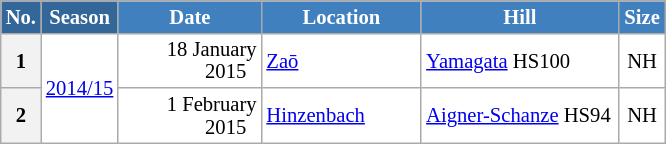<table class="wikitable sortable" style="font-size:86%; line-height:15px; text-align:left; border:grey solid 1px; border-collapse:collapse; background:#ffffff;">
<tr style="background:#efefef;">
<th style="background-color:#369; color:white; width:10px;">No.</th>
<th style="background-color:#369; color:white;  width:30px;">Season</th>
<th style="background-color:#4180be; color:white; width:89px;">Date</th>
<th style="background-color:#4180be; color:white; width:100px;">Location</th>
<th style="background-color:#4180be; color:white; width:125px;">Hill</th>
<th style="background-color:#4180be; color:white; width:25px;">Size</th>
</tr>
<tr>
<th scope=row style="text-align:center;">1</th>
<td align=center rowspan=2><a href='#'>2014/15</a></td>
<td align=right>18 January 2015  </td>
<td> <a href='#'>Zaō</a></td>
<td><a href='#'>Yamagata</a> HS100</td>
<td align=center>NH</td>
</tr>
<tr>
<th scope=row style="text-align:center;">2</th>
<td align=right>1 February 2015  </td>
<td> <a href='#'>Hinzenbach</a></td>
<td><a href='#'>Aigner-Schanze</a> HS94</td>
<td align=center>NH</td>
</tr>
</table>
